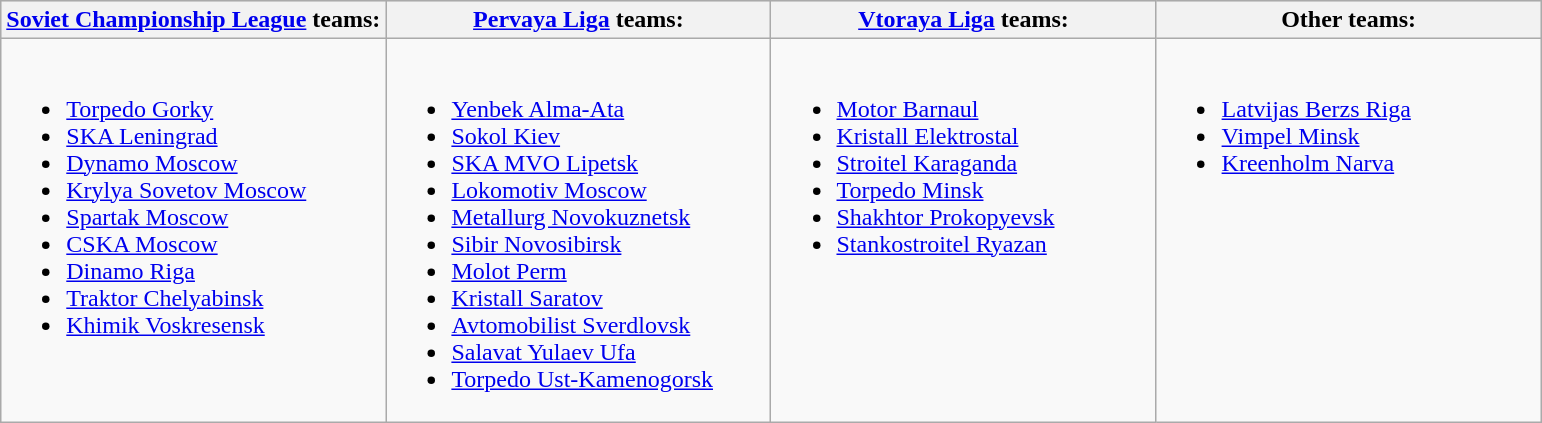<table class="wikitable">
<tr valign="top" bgcolor="#e0e0e0">
<th align="center" width="25%"><a href='#'>Soviet Championship League</a> teams:</th>
<th align="center" width="25%"><a href='#'>Pervaya Liga</a> teams:</th>
<th align="center" width="25%"><a href='#'>Vtoraya Liga</a> teams:</th>
<th align="center" width="25%">Other teams:</th>
</tr>
<tr valign="top">
<td><br><ul><li><a href='#'>Torpedo Gorky</a></li><li><a href='#'>SKA Leningrad</a></li><li><a href='#'>Dynamo Moscow</a></li><li><a href='#'>Krylya Sovetov Moscow</a></li><li><a href='#'>Spartak Moscow</a></li><li><a href='#'>CSKA Moscow</a></li><li><a href='#'>Dinamo Riga</a></li><li><a href='#'>Traktor Chelyabinsk</a></li><li><a href='#'>Khimik Voskresensk</a></li></ul></td>
<td><br><ul><li><a href='#'>Yenbek Alma-Ata</a></li><li><a href='#'>Sokol Kiev</a></li><li><a href='#'>SKA MVO Lipetsk</a></li><li><a href='#'>Lokomotiv Moscow</a></li><li><a href='#'>Metallurg Novokuznetsk</a></li><li><a href='#'>Sibir Novosibirsk</a></li><li><a href='#'>Molot Perm</a></li><li><a href='#'>Kristall Saratov</a></li><li><a href='#'>Avtomobilist Sverdlovsk</a></li><li><a href='#'>Salavat Yulaev Ufa</a></li><li><a href='#'>Torpedo Ust-Kamenogorsk</a></li></ul></td>
<td><br><ul><li><a href='#'>Motor Barnaul</a></li><li><a href='#'>Kristall Elektrostal</a></li><li><a href='#'>Stroitel Karaganda</a></li><li><a href='#'>Torpedo Minsk</a></li><li><a href='#'>Shakhtor Prokopyevsk</a></li><li><a href='#'>Stankostroitel Ryazan</a></li></ul></td>
<td><br><ul><li><a href='#'>Latvijas Berzs Riga</a></li><li><a href='#'>Vimpel Minsk</a></li><li><a href='#'>Kreenholm Narva</a></li></ul></td>
</tr>
</table>
